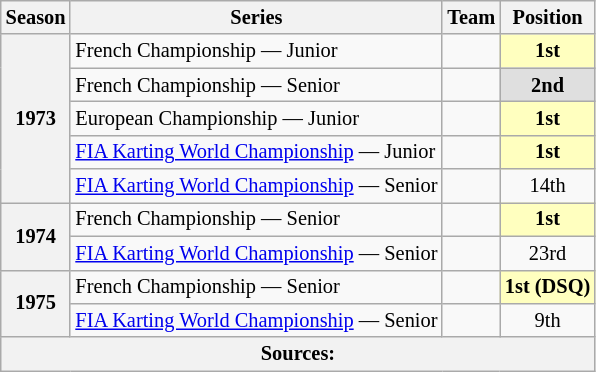<table class="wikitable" style="font-size: 85%; text-align:center">
<tr>
<th>Season</th>
<th>Series</th>
<th>Team</th>
<th>Position</th>
</tr>
<tr>
<th rowspan="5">1973</th>
<td align="left">French Championship — Junior</td>
<td align="left"></td>
<td style="background:#FFFFBF;"><strong>1st</strong></td>
</tr>
<tr>
<td align="left">French Championship — Senior</td>
<td align="left"></td>
<td style="background:#DFDFDF;"><strong>2nd</strong></td>
</tr>
<tr>
<td align="left">European Championship — Junior</td>
<td align="left"></td>
<td style="background:#FFFFBF;"><strong>1st</strong></td>
</tr>
<tr>
<td align="left"><a href='#'>FIA Karting World Championship</a> — Junior</td>
<td align="left"></td>
<td style="background:#FFFFBF;"><strong>1st</strong></td>
</tr>
<tr>
<td align="left"><a href='#'>FIA Karting World Championship</a> — Senior</td>
<td align="left"></td>
<td>14th</td>
</tr>
<tr>
<th rowspan="2">1974</th>
<td align="left">French Championship — Senior</td>
<td align="left"></td>
<td style="background:#FFFFBF;"><strong>1st</strong></td>
</tr>
<tr>
<td align="left"><a href='#'>FIA Karting World Championship</a> — Senior</td>
<td align="left"></td>
<td>23rd</td>
</tr>
<tr>
<th rowspan="2">1975</th>
<td align="left">French Championship — Senior</td>
<td align="left"></td>
<td style="background:#FFFFBF;"><strong>1st (DSQ)</strong></td>
</tr>
<tr>
<td align="left"><a href='#'>FIA Karting World Championship</a> — Senior</td>
<td align="left"></td>
<td>9th</td>
</tr>
<tr>
<th colspan="4">Sources:</th>
</tr>
</table>
